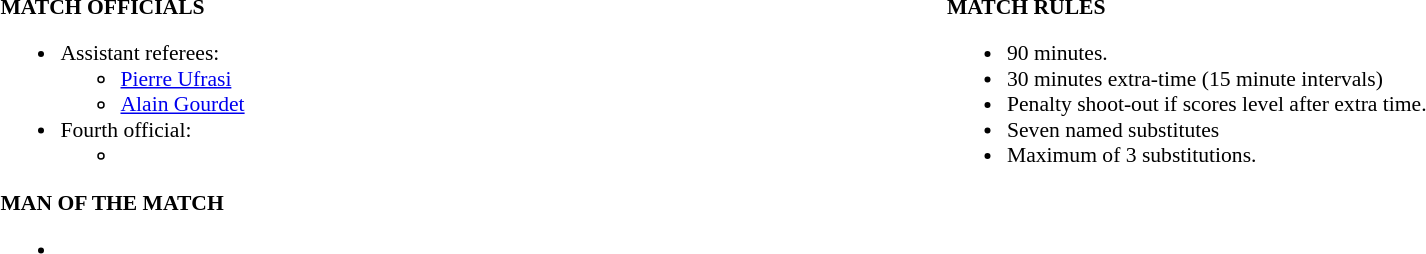<table width=100% style="font-size: 90%">
<tr>
<td width=50% valign=top><br><strong>MATCH OFFICIALS</strong><ul><li>Assistant referees:<ul><li> <a href='#'>Pierre Ufrasi</a></li><li> <a href='#'>Alain Gourdet</a></li></ul></li><li>Fourth official:<ul><li></li></ul></li></ul><strong>MAN OF THE MATCH</strong><ul><li></li></ul></td>
<td width=50% valign=top><br><strong>MATCH RULES</strong><ul><li>90 minutes.</li><li>30 minutes extra-time (15 minute intervals)</li><li>Penalty shoot-out if scores level after extra time.</li><li>Seven named substitutes</li><li>Maximum of 3 substitutions.</li></ul></td>
</tr>
</table>
